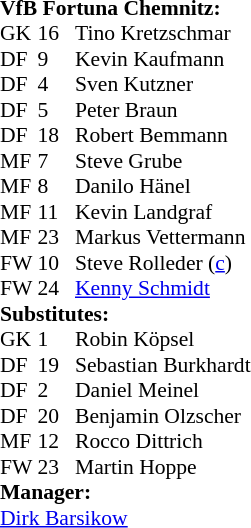<table style="font-size:90%" cellspacing="0" cellpadding="0">
<tr>
<td colspan=4><strong>VfB Fortuna Chemnitz:</strong></td>
</tr>
<tr>
<th width=25></th>
<th width=25></th>
</tr>
<tr>
<td>GK</td>
<td>16</td>
<td> Tino Kretzschmar</td>
</tr>
<tr>
<td>DF</td>
<td>9</td>
<td> Kevin Kaufmann</td>
</tr>
<tr>
<td>DF</td>
<td>4</td>
<td> Sven Kutzner</td>
</tr>
<tr>
<td>DF</td>
<td>5</td>
<td> Peter Braun</td>
</tr>
<tr>
<td>DF</td>
<td>18</td>
<td> Robert Bemmann</td>
</tr>
<tr>
<td>MF</td>
<td>7</td>
<td> Steve Grube</td>
<td></td>
<td></td>
</tr>
<tr>
<td>MF</td>
<td>8</td>
<td> Danilo Hänel</td>
</tr>
<tr>
<td>MF</td>
<td>11</td>
<td> Kevin Landgraf</td>
</tr>
<tr>
<td>MF</td>
<td>23</td>
<td> Markus Vettermann</td>
</tr>
<tr>
<td>FW</td>
<td>10</td>
<td> Steve Rolleder (<a href='#'>c</a>)</td>
</tr>
<tr>
<td>FW</td>
<td>24</td>
<td> <a href='#'>Kenny Schmidt</a></td>
<td></td>
<td></td>
</tr>
<tr>
<td colspan=3><strong>Substitutes:</strong></td>
</tr>
<tr>
<td>GK</td>
<td>1</td>
<td> Robin Köpsel</td>
</tr>
<tr>
<td>DF</td>
<td>19</td>
<td> Sebastian Burkhardt</td>
</tr>
<tr>
<td>DF</td>
<td>2</td>
<td> Daniel Meinel</td>
</tr>
<tr>
<td>DF</td>
<td>20</td>
<td> Benjamin Olzscher</td>
</tr>
<tr>
<td>MF</td>
<td>12</td>
<td> Rocco Dittrich</td>
<td></td>
<td></td>
</tr>
<tr>
<td>FW</td>
<td>23</td>
<td> Martin Hoppe</td>
<td></td>
<td></td>
</tr>
<tr>
<td colspan=3><strong>Manager:</strong></td>
</tr>
<tr>
<td colspan=4> <a href='#'>Dirk Barsikow</a></td>
</tr>
</table>
